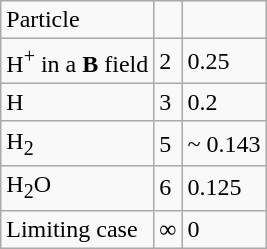<table class="wikitable">
<tr>
<td>Particle</td>
<td></td>
<td></td>
</tr>
<tr>
<td>H<sup>+</sup> in a <strong>B</strong> field</td>
<td>2</td>
<td>0.25</td>
</tr>
<tr>
<td>H</td>
<td>3</td>
<td>0.2</td>
</tr>
<tr>
<td>H<sub>2</sub></td>
<td>5</td>
<td>~ 0.143</td>
</tr>
<tr>
<td>H<sub>2</sub>O</td>
<td>6</td>
<td>0.125</td>
</tr>
<tr>
<td>Limiting case</td>
<td>∞</td>
<td>0</td>
</tr>
</table>
